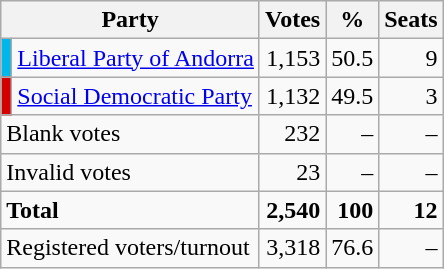<table class=wikitable style=text-align:right>
<tr>
<th colspan=2>Party</th>
<th>Votes</th>
<th>%</th>
<th>Seats</th>
</tr>
<tr>
<td bgcolor="#00B7EB"></td>
<td align=left><a href='#'>Liberal Party of Andorra</a></td>
<td>1,153</td>
<td>50.5</td>
<td>9</td>
</tr>
<tr>
<td bgcolor="#d40000"></td>
<td align=left><a href='#'>Social Democratic Party</a></td>
<td>1,132</td>
<td>49.5</td>
<td>3</td>
</tr>
<tr>
<td colspan=2 align=left>Blank votes</td>
<td>232</td>
<td>–</td>
<td>–</td>
</tr>
<tr>
<td colspan=2 align=left>Invalid votes</td>
<td>23</td>
<td>–</td>
<td>–</td>
</tr>
<tr style="font-weight:bold">
<td colspan=2 align=left>Total</td>
<td>2,540</td>
<td>100</td>
<td>12</td>
</tr>
<tr>
<td colspan=2 align=left>Registered voters/turnout</td>
<td>3,318</td>
<td>76.6</td>
<td>–</td>
</tr>
</table>
